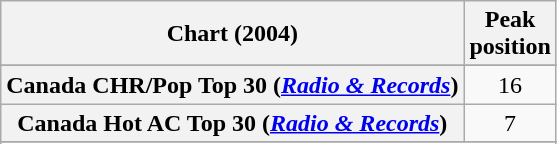<table class="wikitable sortable plainrowheaders" style="text-align:center">
<tr>
<th>Chart (2004)</th>
<th>Peak<br>position</th>
</tr>
<tr>
</tr>
<tr>
</tr>
<tr>
<th scope="row">Canada CHR/Pop Top 30 (<em><a href='#'>Radio & Records</a></em>)</th>
<td>16</td>
</tr>
<tr>
<th scope="row">Canada Hot AC Top 30 (<em><a href='#'>Radio & Records</a></em>)</th>
<td>7</td>
</tr>
<tr>
</tr>
<tr>
</tr>
<tr>
</tr>
<tr>
</tr>
<tr>
</tr>
<tr>
</tr>
<tr>
</tr>
<tr>
</tr>
<tr>
</tr>
<tr>
</tr>
</table>
